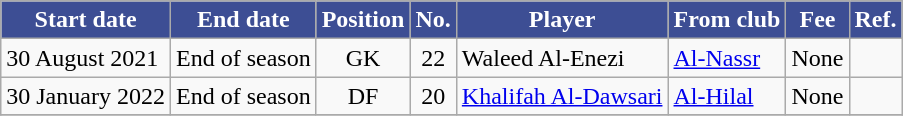<table class="wikitable sortable">
<tr>
<th style="background:#3D4E94; color:#FFFFFF;"><strong>Start date</strong></th>
<th style="background:#3D4E94; color:#FFFFFF;"><strong>End date</strong></th>
<th style="background:#3D4E94; color:#FFFFFF;"><strong>Position</strong></th>
<th style="background:#3D4E94; color:#FFFFFF;"><strong>No.</strong></th>
<th style="background:#3D4E94; color:#FFFFFF;"><strong>Player</strong></th>
<th style="background:#3D4E94; color:#FFFFFF;"><strong>From club</strong></th>
<th style="background:#3D4E94; color:#FFFFFF;"><strong>Fee</strong></th>
<th style="background:#3D4E94; color:#FFFFFF;"><strong>Ref.</strong></th>
</tr>
<tr>
<td>30 August 2021</td>
<td>End of season</td>
<td style="text-align:center;">GK</td>
<td style="text-align:center;">22</td>
<td style="text-align:left;"> Waleed Al-Enezi</td>
<td style="text-align:left;"> <a href='#'>Al-Nassr</a></td>
<td>None</td>
<td></td>
</tr>
<tr>
<td>30 January 2022</td>
<td>End of season</td>
<td style="text-align:center;">DF</td>
<td style="text-align:center;">20</td>
<td style="text-align:left;"> <a href='#'>Khalifah Al-Dawsari</a></td>
<td style="text-align:left;"> <a href='#'>Al-Hilal</a></td>
<td>None</td>
<td></td>
</tr>
<tr>
</tr>
</table>
